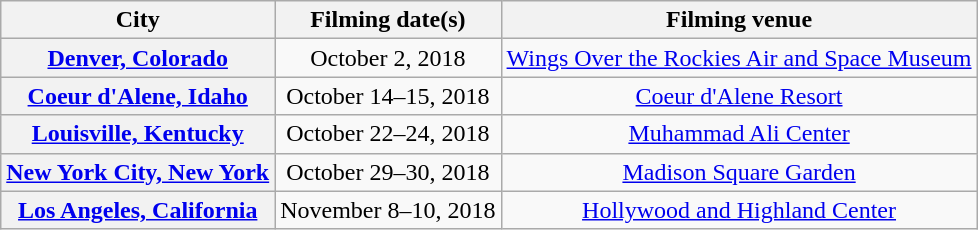<table class="wikitable sortable" style=" text-align:center">
<tr>
<th scope="col">City</th>
<th scope="col">Filming date(s)</th>
<th scope="col" class="unsortable">Filming venue</th>
</tr>
<tr>
<th scope="row"><a href='#'>Denver, Colorado</a></th>
<td>October 2, 2018</td>
<td><a href='#'>Wings Over the Rockies Air and Space Museum</a></td>
</tr>
<tr>
<th scope="row"><a href='#'>Coeur d'Alene, Idaho</a></th>
<td>October 14–15, 2018</td>
<td><a href='#'>Coeur d'Alene Resort</a></td>
</tr>
<tr>
<th scope="row"><a href='#'>Louisville, Kentucky</a></th>
<td>October 22–24, 2018</td>
<td><a href='#'>Muhammad Ali Center</a></td>
</tr>
<tr>
<th scope="row"><a href='#'>New York City, New York</a></th>
<td>October 29–30, 2018</td>
<td><a href='#'>Madison Square Garden</a></td>
</tr>
<tr>
<th scope="row"><a href='#'>Los Angeles, California</a></th>
<td>November 8–10, 2018</td>
<td><a href='#'>Hollywood and Highland Center</a></td>
</tr>
</table>
